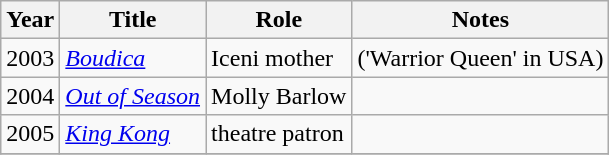<table class="wikitable sortable">
<tr>
<th>Year</th>
<th>Title</th>
<th>Role</th>
<th class="unsortable">Notes</th>
</tr>
<tr>
<td>2003</td>
<td><em><a href='#'>Boudica</a></em></td>
<td>Iceni mother</td>
<td>('Warrior Queen' in USA)</td>
</tr>
<tr>
<td>2004</td>
<td><em><a href='#'>Out of Season</a></em></td>
<td>Molly Barlow</td>
<td></td>
</tr>
<tr>
<td>2005</td>
<td><em><a href='#'>King Kong</a></em></td>
<td>theatre patron</td>
<td></td>
</tr>
<tr>
</tr>
</table>
